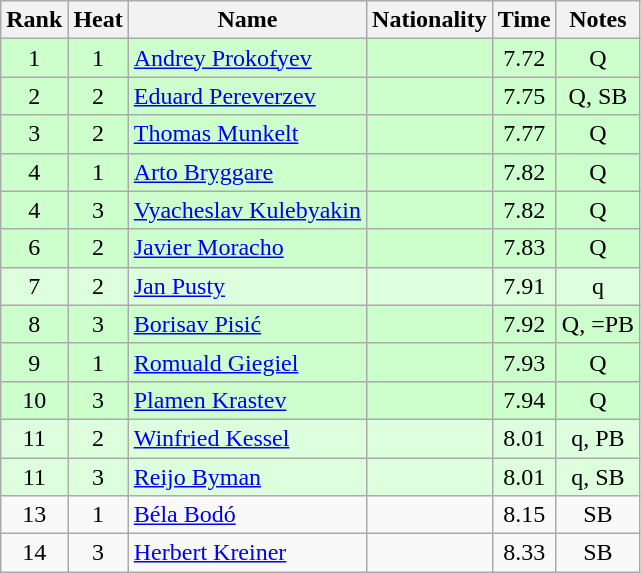<table class="wikitable sortable" style="text-align:center">
<tr>
<th>Rank</th>
<th>Heat</th>
<th>Name</th>
<th>Nationality</th>
<th>Time</th>
<th>Notes</th>
</tr>
<tr bgcolor=ccffcc>
<td>1</td>
<td>1</td>
<td align="left"><a href='#'>Andrey Prokofyev</a></td>
<td align=left></td>
<td>7.72</td>
<td>Q</td>
</tr>
<tr bgcolor=ccffcc>
<td>2</td>
<td>2</td>
<td align="left"><a href='#'>Eduard Pereverzev</a></td>
<td align=left></td>
<td>7.75</td>
<td>Q, SB</td>
</tr>
<tr bgcolor=ccffcc>
<td>3</td>
<td>2</td>
<td align="left"><a href='#'>Thomas Munkelt</a></td>
<td align=left></td>
<td>7.77</td>
<td>Q</td>
</tr>
<tr bgcolor=ccffcc>
<td>4</td>
<td>1</td>
<td align="left"><a href='#'>Arto Bryggare</a></td>
<td align=left></td>
<td>7.82</td>
<td>Q</td>
</tr>
<tr bgcolor=ccffcc>
<td>4</td>
<td>3</td>
<td align="left"><a href='#'>Vyacheslav Kulebyakin</a></td>
<td align=left></td>
<td>7.82</td>
<td>Q</td>
</tr>
<tr bgcolor=ccffcc>
<td>6</td>
<td>2</td>
<td align="left"><a href='#'>Javier Moracho</a></td>
<td align=left></td>
<td>7.83</td>
<td>Q</td>
</tr>
<tr bgcolor=ddffdd>
<td>7</td>
<td>2</td>
<td align="left"><a href='#'>Jan Pusty</a></td>
<td align=left></td>
<td>7.91</td>
<td>q</td>
</tr>
<tr bgcolor=ccffcc>
<td>8</td>
<td>3</td>
<td align="left"><a href='#'>Borisav Pisić</a></td>
<td align=left></td>
<td>7.92</td>
<td>Q, =PB</td>
</tr>
<tr bgcolor=ccffcc>
<td>9</td>
<td>1</td>
<td align="left"><a href='#'>Romuald Giegiel</a></td>
<td align=left></td>
<td>7.93</td>
<td>Q</td>
</tr>
<tr bgcolor=ccffcc>
<td>10</td>
<td>3</td>
<td align="left"><a href='#'>Plamen Krastev</a></td>
<td align=left></td>
<td>7.94</td>
<td>Q</td>
</tr>
<tr bgcolor=ddffdd>
<td>11</td>
<td>2</td>
<td align="left"><a href='#'>Winfried Kessel</a></td>
<td align=left></td>
<td>8.01</td>
<td>q, PB</td>
</tr>
<tr bgcolor=ddffdd>
<td>11</td>
<td>3</td>
<td align="left"><a href='#'>Reijo Byman</a></td>
<td align=left></td>
<td>8.01</td>
<td>q, SB</td>
</tr>
<tr>
<td>13</td>
<td>1</td>
<td align="left"><a href='#'>Béla Bodó</a></td>
<td align=left></td>
<td>8.15</td>
<td>SB</td>
</tr>
<tr>
<td>14</td>
<td>3</td>
<td align="left"><a href='#'>Herbert Kreiner</a></td>
<td align=left></td>
<td>8.33</td>
<td>SB</td>
</tr>
</table>
